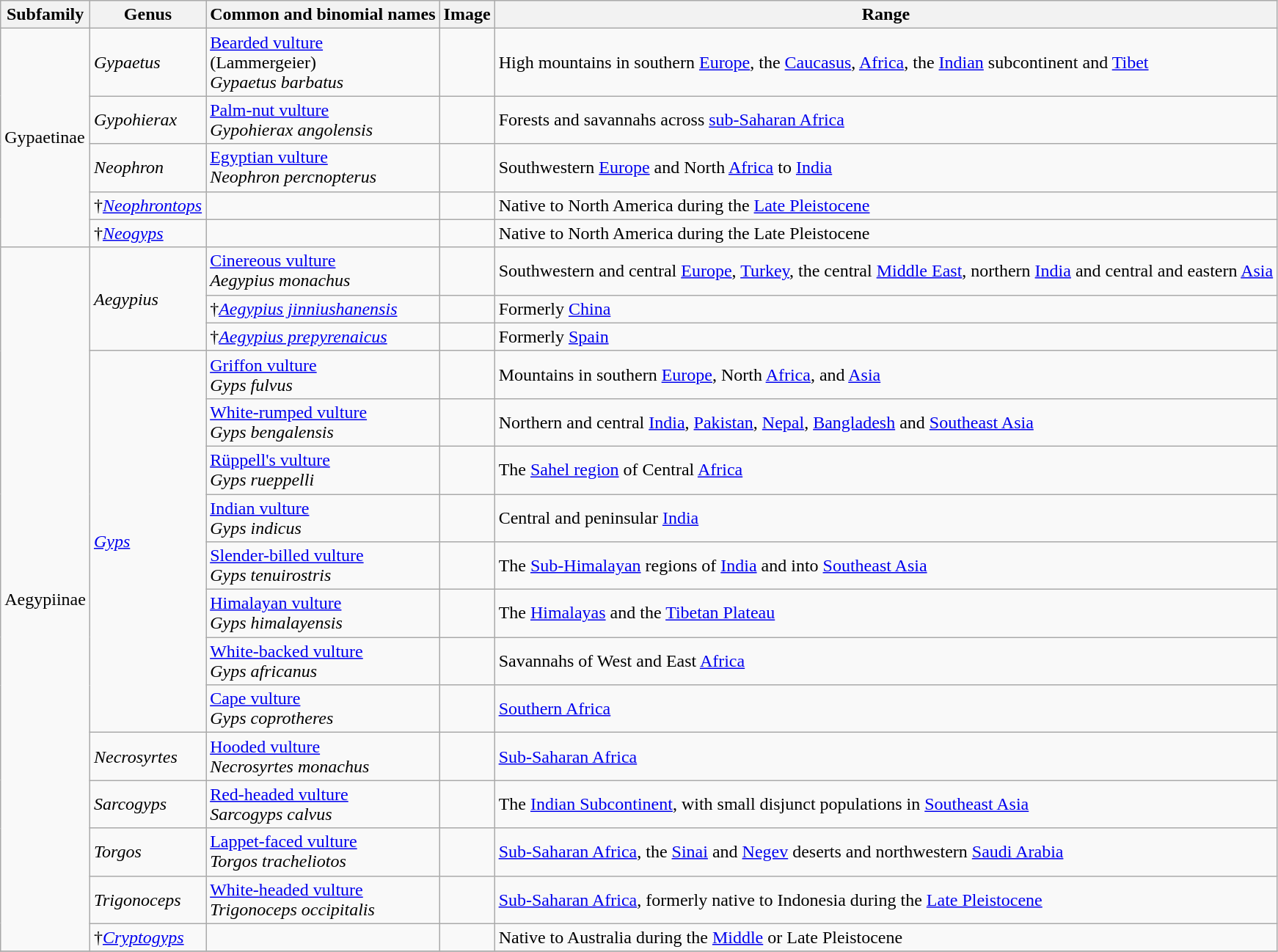<table class="wikitable sortable">
<tr>
<th>Subfamily</th>
<th>Genus</th>
<th>Common and binomial names</th>
<th class="unsortable">Image</th>
<th>Range</th>
</tr>
<tr>
<td rowspan="5">Gypaetinae</td>
<td><em> Gypaetus</em></td>
<td><a href='#'>Bearded vulture</a><br>(Lammergeier)<br><em>Gypaetus barbatus</em></td>
<td></td>
<td>High mountains in southern <a href='#'>Europe</a>, the <a href='#'>Caucasus</a>, <a href='#'>Africa</a>, the <a href='#'>Indian</a> subcontinent and <a href='#'>Tibet</a></td>
</tr>
<tr>
<td><em>Gypohierax</em></td>
<td><a href='#'>Palm-nut vulture</a><br><em>Gypohierax angolensis</em></td>
<td></td>
<td>Forests and savannahs across <a href='#'>sub-Saharan Africa</a></td>
</tr>
<tr>
<td><em>Neophron</em></td>
<td><a href='#'>Egyptian vulture</a><br><em>Neophron percnopterus</em></td>
<td></td>
<td>Southwestern <a href='#'>Europe</a> and North <a href='#'>Africa</a> to <a href='#'>India</a></td>
</tr>
<tr>
<td>†<em><a href='#'>Neophrontops</a></em></td>
<td></td>
<td></td>
<td>Native to North America during the <a href='#'>Late Pleistocene</a></td>
</tr>
<tr>
<td>†<em><a href='#'>Neogyps</a></em></td>
<td></td>
<td></td>
<td>Native to North America during the Late Pleistocene</td>
</tr>
<tr>
<td rowspan="16">Aegypiinae</td>
<td rowspan="3"><em>Aegypius</em></td>
<td><a href='#'>Cinereous vulture</a><br><em>Aegypius monachus</em></td>
<td></td>
<td>Southwestern and central <a href='#'>Europe</a>, <a href='#'>Turkey</a>, the central <a href='#'>Middle East</a>, northern <a href='#'>India</a> and central and eastern <a href='#'>Asia</a></td>
</tr>
<tr>
<td>†<em><a href='#'>Aegypius jinniushanensis</a></em></td>
<td></td>
<td>Formerly <a href='#'>China</a></td>
</tr>
<tr>
<td>†<em><a href='#'>Aegypius prepyrenaicus</a></em></td>
<td></td>
<td>Formerly <a href='#'>Spain</a></td>
</tr>
<tr>
<td rowspan="8"><em><a href='#'>Gyps</a></em></td>
<td><a href='#'>Griffon vulture</a><br><em>Gyps fulvus</em></td>
<td></td>
<td>Mountains in southern <a href='#'>Europe</a>, North <a href='#'>Africa</a>, and <a href='#'>Asia</a></td>
</tr>
<tr>
<td><a href='#'>White-rumped vulture</a><br><em>Gyps bengalensis</em></td>
<td></td>
<td>Northern and central <a href='#'>India</a>, <a href='#'>Pakistan</a>, <a href='#'>Nepal</a>, <a href='#'>Bangladesh</a> and <a href='#'>Southeast Asia</a></td>
</tr>
<tr>
<td><a href='#'>Rüppell's vulture</a><br><em>Gyps rueppelli</em></td>
<td></td>
<td>The <a href='#'>Sahel region</a> of Central <a href='#'>Africa</a></td>
</tr>
<tr>
<td><a href='#'>Indian vulture</a><br><em>Gyps indicus</em></td>
<td></td>
<td>Central and peninsular <a href='#'>India</a></td>
</tr>
<tr>
<td><a href='#'>Slender-billed vulture</a><br><em>Gyps tenuirostris</em></td>
<td></td>
<td>The <a href='#'>Sub-Himalayan</a> regions of <a href='#'>India</a> and into <a href='#'>Southeast Asia</a></td>
</tr>
<tr>
<td><a href='#'>Himalayan vulture</a><br><em>Gyps himalayensis</em></td>
<td></td>
<td>The <a href='#'>Himalayas</a> and the <a href='#'>Tibetan Plateau</a></td>
</tr>
<tr>
<td><a href='#'>White-backed vulture</a><br><em>Gyps africanus</em></td>
<td></td>
<td>Savannahs of West and East <a href='#'>Africa</a></td>
</tr>
<tr>
<td><a href='#'>Cape vulture</a><br><em>Gyps coprotheres</em></td>
<td></td>
<td><a href='#'>Southern Africa</a></td>
</tr>
<tr>
<td><em>Necrosyrtes</em></td>
<td><a href='#'>Hooded vulture</a><br><em>Necrosyrtes monachus</em></td>
<td></td>
<td><a href='#'>Sub-Saharan Africa</a></td>
</tr>
<tr>
<td><em>Sarcogyps</em></td>
<td><a href='#'>Red-headed vulture</a><br><em>Sarcogyps calvus</em></td>
<td></td>
<td>The <a href='#'>Indian Subcontinent</a>, with small disjunct populations in <a href='#'>Southeast Asia</a></td>
</tr>
<tr>
<td><em>Torgos</em></td>
<td><a href='#'>Lappet-faced vulture</a><br><em>Torgos tracheliotos</em></td>
<td></td>
<td><a href='#'>Sub-Saharan Africa</a>, the <a href='#'>Sinai</a> and <a href='#'>Negev</a> deserts and northwestern <a href='#'>Saudi Arabia</a></td>
</tr>
<tr>
<td><em>Trigonoceps</em></td>
<td><a href='#'>White-headed vulture</a><br><em>Trigonoceps occipitalis</em></td>
<td></td>
<td><a href='#'>Sub-Saharan Africa</a>, formerly native to Indonesia during the <a href='#'>Late Pleistocene</a></td>
</tr>
<tr>
<td>†<em><a href='#'>Cryptogyps</a></em></td>
<td></td>
<td></td>
<td>Native to Australia during the <a href='#'>Middle</a> or Late Pleistocene</td>
</tr>
<tr>
</tr>
</table>
